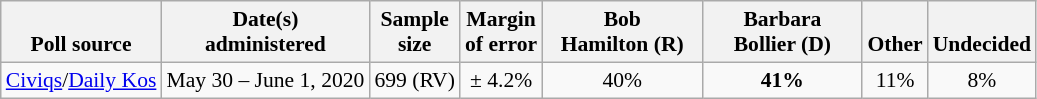<table class="wikitable" style="font-size:90%;text-align:center;">
<tr valign=bottom>
<th>Poll source</th>
<th>Date(s)<br>administered</th>
<th>Sample<br>size</th>
<th>Margin<br>of error</th>
<th style="width:100px;">Bob<br>Hamilton (R)</th>
<th style="width:100px;">Barbara<br>Bollier (D)</th>
<th>Other</th>
<th>Undecided</th>
</tr>
<tr>
<td style="text-align:left;"><a href='#'>Civiqs</a>/<a href='#'>Daily Kos</a></td>
<td>May 30 – June 1, 2020</td>
<td>699 (RV)</td>
<td>± 4.2%</td>
<td>40%</td>
<td><strong>41%</strong></td>
<td>11%</td>
<td>8%</td>
</tr>
</table>
